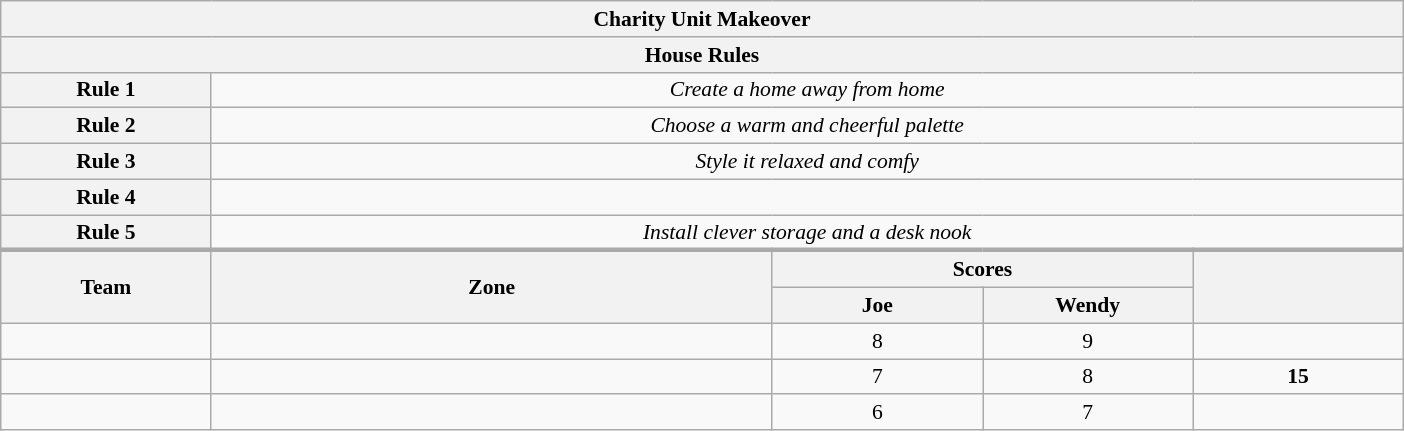<table class="wikitable plainrowheaders" style="text-align:center; font-size:90%; width:65em;">
<tr>
<th colspan="5" >Charity Unit Makeover</th>
</tr>
<tr>
<th colspan="5">House Rules</th>
</tr>
<tr>
<th>Rule 1</th>
<td colspan="5"><em>Create a home away from home</em></td>
</tr>
<tr>
<th>Rule 2</th>
<td colspan="5"><em>Choose a warm and cheerful palette</em></td>
</tr>
<tr>
<th>Rule 3</th>
<td colspan="5"><em>Style it relaxed and comfy</em></td>
</tr>
<tr>
<th>Rule 4</th>
<td colspan="5"></td>
</tr>
<tr>
<th>Rule 5</th>
<td colspan="5"><em>Install clever storage and a desk nook</em></td>
</tr>
<tr>
</tr>
<tr style="border-top:3px solid #aaa;">
<th rowspan="2">Team</th>
<th rowspan="2" style="width:40%;">Zone</th>
<th colspan="2" style="width:30%;">Scores</th>
<th rowspan="2" style="width:20%;"></th>
</tr>
<tr>
<th style="width:15%;">Joe</th>
<th style="width:15%;">Wendy</th>
</tr>
<tr>
<td style="width:15%;"></td>
<td></td>
<td>8</td>
<td>9</td>
<td></td>
</tr>
<tr>
<td style="width:15%;"></td>
<td></td>
<td>7</td>
<td>8</td>
<td><strong>15</strong></td>
</tr>
<tr>
<td style="width:15%;"></td>
<td></td>
<td>6</td>
<td>7</td>
<td></td>
</tr>
</table>
